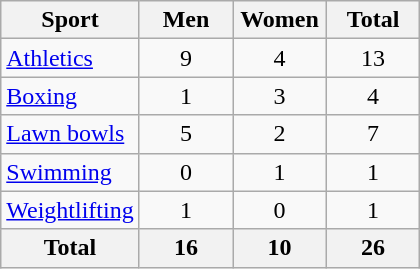<table class="wikitable sortable" style="text-align:center;">
<tr>
<th width=80>Sport</th>
<th width=55>Men</th>
<th width=55>Women</th>
<th width=55>Total</th>
</tr>
<tr>
<td align=left><a href='#'>Athletics</a></td>
<td>9</td>
<td>4</td>
<td>13</td>
</tr>
<tr>
<td align=left><a href='#'>Boxing</a></td>
<td>1</td>
<td>3</td>
<td>4</td>
</tr>
<tr>
<td align=left><a href='#'>Lawn bowls</a></td>
<td>5</td>
<td>2</td>
<td>7</td>
</tr>
<tr>
<td align=left><a href='#'>Swimming</a></td>
<td>0</td>
<td>1</td>
<td>1</td>
</tr>
<tr>
<td align=left><a href='#'>Weightlifting</a></td>
<td>1</td>
<td>0</td>
<td>1</td>
</tr>
<tr>
<th>Total</th>
<th>16</th>
<th>10</th>
<th>26</th>
</tr>
</table>
